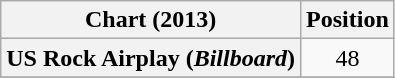<table class="wikitable plainrowheaders">
<tr>
<th>Chart (2013)</th>
<th>Position</th>
</tr>
<tr>
<th scope="row">US Rock Airplay (<em>Billboard</em>)</th>
<td style="text-align:center;">48</td>
</tr>
<tr>
</tr>
</table>
